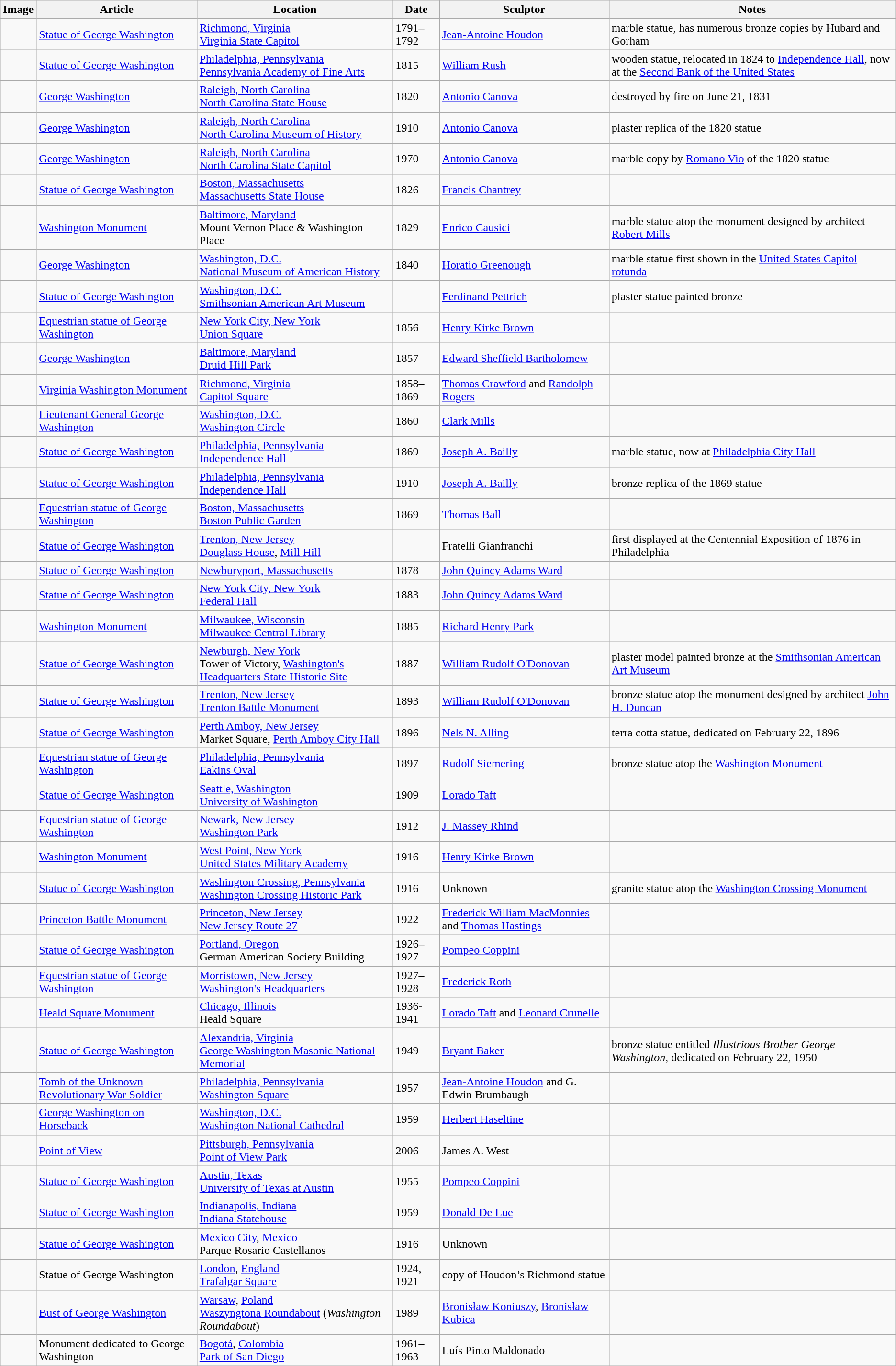<table class="wikitable sortable">
<tr>
<th scope="col" class="unsortable">Image</th>
<th scope="col">Article</th>
<th scope="col">Location</th>
<th scope="col">Date</th>
<th scope="col">Sculptor</th>
<th scope="col" class="unsortable">Notes</th>
</tr>
<tr>
<td></td>
<td><a href='#'>Statue of George Washington</a></td>
<td><a href='#'>Richmond, Virginia</a><br><a href='#'>Virginia State Capitol</a></td>
<td>1791–1792</td>
<td><a href='#'>Jean-Antoine Houdon</a></td>
<td>marble statue, has numerous bronze copies by Hubard and Gorham</td>
</tr>
<tr>
<td></td>
<td><a href='#'>Statue of George Washington</a></td>
<td><a href='#'>Philadelphia, Pennsylvania</a><br><a href='#'>Pennsylvania Academy of Fine Arts</a></td>
<td>1815</td>
<td><a href='#'>William Rush</a></td>
<td>wooden statue, relocated in 1824 to <a href='#'>Independence Hall</a>, now at the <a href='#'>Second Bank of the United States</a></td>
</tr>
<tr>
<td></td>
<td><a href='#'>George Washington</a></td>
<td><a href='#'>Raleigh, North Carolina</a><br><a href='#'>North Carolina State House</a></td>
<td>1820</td>
<td><a href='#'>Antonio Canova</a></td>
<td>destroyed by fire on June 21, 1831</td>
</tr>
<tr>
<td></td>
<td><a href='#'>George Washington</a></td>
<td><a href='#'>Raleigh, North Carolina</a><br><a href='#'>North Carolina Museum of History</a></td>
<td>1910</td>
<td><a href='#'>Antonio Canova</a></td>
<td>plaster replica of the 1820 statue</td>
</tr>
<tr>
<td></td>
<td><a href='#'>George Washington</a></td>
<td><a href='#'>Raleigh, North Carolina</a><br><a href='#'>North Carolina State Capitol</a></td>
<td>1970</td>
<td><a href='#'>Antonio Canova</a></td>
<td>marble copy by <a href='#'>Romano Vio</a> of the 1820 statue</td>
</tr>
<tr>
<td></td>
<td><a href='#'>Statue of George Washington</a></td>
<td><a href='#'>Boston, Massachusetts</a><br><a href='#'>Massachusetts State House</a></td>
<td>1826</td>
<td><a href='#'>Francis Chantrey</a></td>
<td></td>
</tr>
<tr>
<td></td>
<td><a href='#'>Washington Monument</a></td>
<td><a href='#'>Baltimore, Maryland</a><br>Mount Vernon Place & Washington Place</td>
<td>1829</td>
<td><a href='#'>Enrico Causici</a></td>
<td>marble statue atop the monument designed by architect <a href='#'>Robert Mills</a></td>
</tr>
<tr>
<td></td>
<td><a href='#'>George Washington</a></td>
<td><a href='#'>Washington, D.C.</a><br><a href='#'>National Museum of American History</a></td>
<td>1840</td>
<td><a href='#'>Horatio Greenough</a></td>
<td>marble statue first shown in the <a href='#'>United States Capitol rotunda</a></td>
</tr>
<tr>
<td></td>
<td><a href='#'>Statue of George Washington</a></td>
<td><a href='#'>Washington, D.C.</a><br><a href='#'>Smithsonian American Art Museum</a></td>
<td></td>
<td><a href='#'>Ferdinand Pettrich</a></td>
<td>plaster statue painted bronze</td>
</tr>
<tr>
<td></td>
<td><a href='#'>Equestrian statue of George Washington</a></td>
<td><a href='#'>New York City, New York</a><br><a href='#'>Union Square</a></td>
<td>1856</td>
<td><a href='#'>Henry Kirke Brown</a></td>
<td></td>
</tr>
<tr>
<td></td>
<td><a href='#'>George Washington</a></td>
<td><a href='#'>Baltimore, Maryland</a><br><a href='#'>Druid Hill Park</a></td>
<td>1857</td>
<td><a href='#'>Edward Sheffield Bartholomew</a></td>
<td></td>
</tr>
<tr>
<td></td>
<td><a href='#'>Virginia Washington Monument</a></td>
<td><a href='#'>Richmond, Virginia</a><br><a href='#'>Capitol Square</a></td>
<td>1858–1869</td>
<td><a href='#'>Thomas Crawford</a> and <a href='#'>Randolph Rogers</a></td>
<td></td>
</tr>
<tr>
<td></td>
<td><a href='#'>Lieutenant General George Washington</a></td>
<td><a href='#'>Washington, D.C.</a><br><a href='#'>Washington Circle</a></td>
<td>1860</td>
<td><a href='#'>Clark Mills</a></td>
<td></td>
</tr>
<tr>
<td></td>
<td><a href='#'>Statue of George Washington</a></td>
<td><a href='#'>Philadelphia, Pennsylvania</a><br><a href='#'>Independence Hall</a></td>
<td>1869</td>
<td><a href='#'>Joseph A. Bailly</a></td>
<td>marble statue, now at <a href='#'>Philadelphia City Hall</a></td>
</tr>
<tr>
<td></td>
<td><a href='#'>Statue of George Washington</a></td>
<td><a href='#'>Philadelphia, Pennsylvania</a><br><a href='#'>Independence Hall</a></td>
<td>1910</td>
<td><a href='#'>Joseph A. Bailly</a></td>
<td>bronze replica of the 1869 statue</td>
</tr>
<tr>
<td></td>
<td><a href='#'>Equestrian statue of George Washington</a></td>
<td><a href='#'>Boston, Massachusetts</a><br><a href='#'>Boston Public Garden</a></td>
<td>1869</td>
<td><a href='#'>Thomas Ball</a></td>
<td></td>
</tr>
<tr>
<td></td>
<td><a href='#'>Statue of George Washington</a></td>
<td><a href='#'>Trenton, New Jersey</a><br><a href='#'>Douglass House</a>, <a href='#'>Mill Hill</a></td>
<td></td>
<td>Fratelli Gianfranchi</td>
<td>first displayed at the Centennial Exposition of 1876 in Philadelphia</td>
</tr>
<tr>
<td></td>
<td><a href='#'>Statue of George Washington</a></td>
<td><a href='#'>Newburyport, Massachusetts</a></td>
<td>1878</td>
<td><a href='#'>John Quincy Adams Ward</a></td>
<td></td>
</tr>
<tr>
<td></td>
<td><a href='#'>Statue of George Washington</a></td>
<td><a href='#'>New York City, New York</a><br><a href='#'>Federal Hall</a></td>
<td>1883</td>
<td><a href='#'>John Quincy Adams Ward</a></td>
<td></td>
</tr>
<tr>
<td></td>
<td><a href='#'>Washington Monument</a></td>
<td><a href='#'>Milwaukee, Wisconsin</a><br><a href='#'>Milwaukee Central Library</a></td>
<td>1885</td>
<td><a href='#'>Richard Henry Park</a></td>
<td></td>
</tr>
<tr>
<td></td>
<td><a href='#'>Statue of George Washington</a></td>
<td><a href='#'>Newburgh, New York</a><br>Tower of Victory, <a href='#'>Washington's Headquarters State Historic Site</a></td>
<td>1887</td>
<td><a href='#'>William Rudolf O'Donovan</a></td>
<td>plaster model painted bronze at the <a href='#'>Smithsonian American Art Museum</a></td>
</tr>
<tr>
<td></td>
<td><a href='#'>Statue of George Washington</a></td>
<td><a href='#'>Trenton, New Jersey</a><br><a href='#'>Trenton Battle Monument</a></td>
<td>1893</td>
<td><a href='#'>William Rudolf O'Donovan</a></td>
<td>bronze statue atop the monument designed by architect <a href='#'>John H. Duncan</a></td>
</tr>
<tr>
<td></td>
<td><a href='#'>Statue of George Washington</a></td>
<td><a href='#'>Perth Amboy, New Jersey</a><br>Market Square, <a href='#'>Perth Amboy City Hall</a></td>
<td>1896</td>
<td><a href='#'>Nels N. Alling</a></td>
<td>terra cotta statue, dedicated on February 22, 1896</td>
</tr>
<tr>
<td></td>
<td><a href='#'>Equestrian statue of George Washington</a></td>
<td><a href='#'>Philadelphia, Pennsylvania</a><br><a href='#'>Eakins Oval</a></td>
<td>1897</td>
<td><a href='#'>Rudolf Siemering</a></td>
<td>bronze statue atop the <a href='#'>Washington Monument</a></td>
</tr>
<tr>
<td></td>
<td><a href='#'>Statue of George Washington</a></td>
<td><a href='#'>Seattle, Washington</a><br><a href='#'>University of Washington</a></td>
<td>1909</td>
<td><a href='#'>Lorado Taft</a></td>
<td></td>
</tr>
<tr>
<td></td>
<td><a href='#'>Equestrian statue of George Washington</a></td>
<td><a href='#'>Newark, New Jersey</a><br><a href='#'>Washington Park</a></td>
<td>1912</td>
<td><a href='#'>J. Massey Rhind</a></td>
<td></td>
</tr>
<tr>
<td></td>
<td><a href='#'>Washington Monument</a></td>
<td><a href='#'>West Point, New York</a><br><a href='#'>United States Military Academy</a></td>
<td>1916</td>
<td><a href='#'>Henry Kirke Brown</a></td>
<td></td>
</tr>
<tr>
<td></td>
<td><a href='#'>Statue of George Washington</a></td>
<td><a href='#'>Washington Crossing, Pennsylvania</a><br><a href='#'>Washington Crossing Historic Park</a></td>
<td>1916</td>
<td>Unknown</td>
<td>granite statue atop the <a href='#'>Washington Crossing Monument</a></td>
</tr>
<tr>
<td></td>
<td><a href='#'>Princeton Battle Monument</a></td>
<td><a href='#'>Princeton, New Jersey</a><br><a href='#'>New Jersey Route 27</a></td>
<td>1922</td>
<td><a href='#'>Frederick William MacMonnies</a> and <a href='#'>Thomas Hastings</a></td>
<td></td>
</tr>
<tr>
<td></td>
<td><a href='#'>Statue of George Washington</a></td>
<td><a href='#'>Portland, Oregon</a><br>German American Society Building</td>
<td>1926–1927</td>
<td><a href='#'>Pompeo Coppini</a></td>
<td></td>
</tr>
<tr>
<td></td>
<td><a href='#'>Equestrian statue of George Washington</a></td>
<td><a href='#'>Morristown, New Jersey</a><br><a href='#'>Washington's Headquarters</a></td>
<td>1927–1928</td>
<td><a href='#'>Frederick Roth</a></td>
<td></td>
</tr>
<tr>
<td></td>
<td><a href='#'>Heald Square Monument</a></td>
<td><a href='#'>Chicago, Illinois</a><br>Heald Square</td>
<td>1936-1941</td>
<td><a href='#'>Lorado Taft</a> and <a href='#'>Leonard Crunelle</a></td>
<td></td>
</tr>
<tr>
<td></td>
<td><a href='#'>Statue of George Washington</a></td>
<td><a href='#'>Alexandria, Virginia</a><br><a href='#'>George Washington Masonic National Memorial</a></td>
<td>1949</td>
<td><a href='#'>Bryant Baker</a></td>
<td>bronze statue entitled <em>Illustrious Brother George Washington</em>, dedicated on February 22, 1950</td>
</tr>
<tr>
<td></td>
<td><a href='#'>Tomb of the Unknown Revolutionary War Soldier</a></td>
<td><a href='#'>Philadelphia, Pennsylvania</a><br><a href='#'>Washington Square</a></td>
<td>1957</td>
<td><a href='#'>Jean-Antoine Houdon</a> and G. Edwin Brumbaugh</td>
<td></td>
</tr>
<tr>
<td></td>
<td><a href='#'>George Washington on Horseback</a></td>
<td><a href='#'>Washington, D.C.</a><br><a href='#'>Washington National Cathedral</a></td>
<td>1959</td>
<td><a href='#'>Herbert Haseltine</a></td>
<td></td>
</tr>
<tr>
<td></td>
<td><a href='#'>Point of View</a></td>
<td><a href='#'>Pittsburgh, Pennsylvania</a><br><a href='#'>Point of View Park</a></td>
<td>2006</td>
<td>James A. West</td>
<td></td>
</tr>
<tr>
<td></td>
<td><a href='#'>Statue of George Washington</a></td>
<td><a href='#'>Austin, Texas</a><br><a href='#'>University of Texas at Austin</a></td>
<td>1955</td>
<td><a href='#'>Pompeo Coppini</a></td>
<td></td>
</tr>
<tr>
<td></td>
<td><a href='#'>Statue of George Washington</a></td>
<td><a href='#'>Indianapolis, Indiana</a><br><a href='#'>Indiana Statehouse</a></td>
<td>1959</td>
<td><a href='#'>Donald De Lue</a></td>
<td></td>
</tr>
<tr>
<td></td>
<td><a href='#'>Statue of George Washington</a></td>
<td><a href='#'>Mexico City</a>, <a href='#'>Mexico</a><br>Parque Rosario Castellanos</td>
<td>1916</td>
<td>Unknown</td>
<td></td>
</tr>
<tr>
<td></td>
<td>Statue of George Washington</td>
<td><a href='#'>London</a>, <a href='#'>England</a><br><a href='#'>Trafalgar Square</a></td>
<td>1924, 1921 </td>
<td>copy of Houdon’s Richmond statue</td>
<td></td>
</tr>
<tr>
<td></td>
<td><a href='#'>Bust of George Washington</a></td>
<td><a href='#'>Warsaw</a>, <a href='#'>Poland</a><br><a href='#'>Waszyngtona Roundabout</a> (<em>Washington Roundabout</em>)</td>
<td>1989</td>
<td><a href='#'>Bronisław Koniuszy</a>, <a href='#'>Bronisław Kubica</a></td>
</tr>
<tr>
<td></td>
<td>Monument dedicated to George Washington</td>
<td><a href='#'>Bogotá</a>, <a href='#'>Colombia</a><br><a href='#'>Park of San Diego</a></td>
<td>1961–1963</td>
<td>Luís Pinto Maldonado</td>
<td></td>
</tr>
</table>
